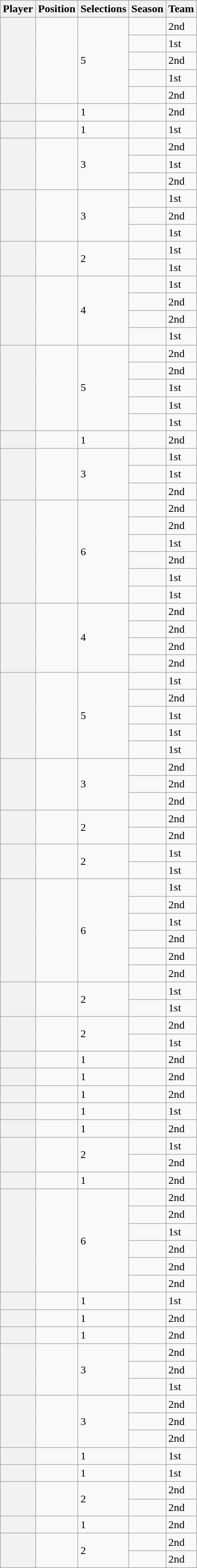<table class="wikitable sortable">
<tr>
<th scope="col">Player</th>
<th scope="col">Position</th>
<th scope="col">Selections</th>
<th scope="col">Season</th>
<th scope="col">Team</th>
</tr>
<tr>
<th scope="row" rowspan="5"></th>
<td rowspan="5"></td>
<td rowspan="5">5</td>
<td></td>
<td>2nd</td>
</tr>
<tr>
<td></td>
<td>1st</td>
</tr>
<tr>
<td></td>
<td>2nd</td>
</tr>
<tr>
<td></td>
<td>1st</td>
</tr>
<tr>
<td></td>
<td>2nd</td>
</tr>
<tr>
<th scope="row"></th>
<td></td>
<td>1</td>
<td></td>
<td>2nd</td>
</tr>
<tr>
<th scope="row"></th>
<td></td>
<td>1</td>
<td></td>
<td>1st</td>
</tr>
<tr>
<th scope="row" rowspan="3"></th>
<td rowspan="3"></td>
<td rowspan="3">3</td>
<td></td>
<td>2nd</td>
</tr>
<tr>
<td></td>
<td>1st</td>
</tr>
<tr>
<td></td>
<td>2nd</td>
</tr>
<tr>
<th scope="row" rowspan="3"></th>
<td rowspan="3"></td>
<td rowspan="3">3</td>
<td></td>
<td>1st</td>
</tr>
<tr>
<td></td>
<td>2nd</td>
</tr>
<tr>
<td></td>
<td>1st</td>
</tr>
<tr>
<th scope="row" rowspan="2"></th>
<td rowspan="2"></td>
<td rowspan="2">2</td>
<td></td>
<td>1st</td>
</tr>
<tr>
<td></td>
<td>1st</td>
</tr>
<tr>
<th scope="row" rowspan="4"></th>
<td rowspan="4"></td>
<td rowspan="4">4</td>
<td></td>
<td>1st</td>
</tr>
<tr>
<td></td>
<td>2nd</td>
</tr>
<tr>
<td></td>
<td>2nd</td>
</tr>
<tr>
<td></td>
<td>1st</td>
</tr>
<tr>
<th scope="row" rowspan="5"></th>
<td rowspan="5"></td>
<td rowspan="5">5</td>
<td></td>
<td>2nd</td>
</tr>
<tr>
<td></td>
<td>2nd</td>
</tr>
<tr>
<td></td>
<td>1st</td>
</tr>
<tr>
<td></td>
<td>1st</td>
</tr>
<tr>
<td></td>
<td>1st</td>
</tr>
<tr>
<th scope="row"></th>
<td></td>
<td>1</td>
<td></td>
<td>2nd</td>
</tr>
<tr>
<th scope="row" rowspan="3"></th>
<td rowspan="3"></td>
<td rowspan="3">3</td>
<td></td>
<td>1st</td>
</tr>
<tr>
<td></td>
<td>1st</td>
</tr>
<tr>
<td></td>
<td>2nd</td>
</tr>
<tr>
<th scope="row" rowspan="6"></th>
<td rowspan="6"></td>
<td rowspan="6">6</td>
<td></td>
<td>2nd</td>
</tr>
<tr>
<td></td>
<td>2nd</td>
</tr>
<tr>
<td></td>
<td>1st</td>
</tr>
<tr>
<td></td>
<td>2nd</td>
</tr>
<tr>
<td></td>
<td>1st</td>
</tr>
<tr>
<td></td>
<td>1st</td>
</tr>
<tr>
<th scope="row" rowspan="4"></th>
<td rowspan="4"></td>
<td rowspan="4">4</td>
<td></td>
<td>2nd</td>
</tr>
<tr>
<td></td>
<td>2nd</td>
</tr>
<tr>
<td></td>
<td>2nd</td>
</tr>
<tr>
<td></td>
<td>2nd</td>
</tr>
<tr>
<th scope="row" rowspan="5"></th>
<td rowspan="5"></td>
<td rowspan="5">5</td>
<td></td>
<td>1st</td>
</tr>
<tr>
<td></td>
<td>2nd</td>
</tr>
<tr>
<td></td>
<td>1st</td>
</tr>
<tr>
<td></td>
<td>1st</td>
</tr>
<tr>
<td></td>
<td>1st</td>
</tr>
<tr>
<th scope="row" rowspan="3"></th>
<td rowspan="3"></td>
<td rowspan="3">3</td>
<td></td>
<td>2nd</td>
</tr>
<tr>
<td></td>
<td>2nd</td>
</tr>
<tr>
<td></td>
<td>2nd</td>
</tr>
<tr>
<th scope="row" rowspan="2"></th>
<td rowspan="2"></td>
<td rowspan="2">2</td>
<td></td>
<td>2nd</td>
</tr>
<tr>
<td></td>
<td>2nd</td>
</tr>
<tr>
<th scope="row" rowspan="2"></th>
<td rowspan="2"></td>
<td rowspan="2">2</td>
<td></td>
<td>1st</td>
</tr>
<tr>
<td></td>
<td>1st</td>
</tr>
<tr>
<th scope="row" rowspan="6"></th>
<td rowspan="6"></td>
<td rowspan="6">6</td>
<td></td>
<td>1st</td>
</tr>
<tr>
<td></td>
<td>2nd</td>
</tr>
<tr>
<td></td>
<td>1st</td>
</tr>
<tr>
<td></td>
<td>2nd</td>
</tr>
<tr>
<td></td>
<td>2nd</td>
</tr>
<tr>
<td></td>
<td>2nd</td>
</tr>
<tr>
<th scope="row" rowspan="2"></th>
<td rowspan="2"></td>
<td rowspan="2">2</td>
<td></td>
<td>1st</td>
</tr>
<tr>
<td></td>
<td>1st</td>
</tr>
<tr>
<th scope="row" rowspan="2"></th>
<td rowspan="2"></td>
<td rowspan="2">2</td>
<td></td>
<td>2nd</td>
</tr>
<tr>
<td></td>
<td>1st</td>
</tr>
<tr>
<th scope="row"></th>
<td></td>
<td>1</td>
<td></td>
<td>2nd</td>
</tr>
<tr>
<th scope="row"></th>
<td></td>
<td>1</td>
<td></td>
<td>2nd</td>
</tr>
<tr>
<th scope="row"></th>
<td></td>
<td>1</td>
<td></td>
<td>2nd</td>
</tr>
<tr>
<th scope="row"></th>
<td></td>
<td>1</td>
<td></td>
<td>1st</td>
</tr>
<tr>
<th scope="row"></th>
<td></td>
<td>1</td>
<td></td>
<td>2nd</td>
</tr>
<tr>
<th scope="row" rowspan="2"></th>
<td rowspan="2"></td>
<td rowspan="2">2</td>
<td></td>
<td>1st</td>
</tr>
<tr>
<td></td>
<td>2nd</td>
</tr>
<tr>
<th scope="row"></th>
<td></td>
<td>1</td>
<td></td>
<td>2nd</td>
</tr>
<tr>
<th scope="row" rowspan="6"></th>
<td rowspan="6"></td>
<td rowspan="6">6</td>
<td></td>
<td>2nd</td>
</tr>
<tr>
<td></td>
<td>2nd</td>
</tr>
<tr>
<td></td>
<td>1st</td>
</tr>
<tr>
<td></td>
<td>2nd</td>
</tr>
<tr>
<td></td>
<td>2nd</td>
</tr>
<tr>
<td></td>
<td>2nd</td>
</tr>
<tr>
<th scope="row"></th>
<td></td>
<td>1</td>
<td></td>
<td>1st</td>
</tr>
<tr>
<th scope="row"></th>
<td></td>
<td>1</td>
<td></td>
<td>2nd</td>
</tr>
<tr>
<th scope="row"></th>
<td></td>
<td>1</td>
<td></td>
<td>2nd</td>
</tr>
<tr>
<th scope="row" rowspan="3"></th>
<td rowspan="3"></td>
<td rowspan="3">3</td>
<td></td>
<td>2nd</td>
</tr>
<tr>
<td></td>
<td>2nd</td>
</tr>
<tr>
<td></td>
<td>1st</td>
</tr>
<tr>
<th scope="row" rowspan="3"></th>
<td rowspan="3"></td>
<td rowspan="3">3</td>
<td></td>
<td>2nd</td>
</tr>
<tr>
<td></td>
<td>2nd</td>
</tr>
<tr>
<td></td>
<td>2nd</td>
</tr>
<tr>
<th scope="row"></th>
<td></td>
<td>1</td>
<td></td>
<td>1st</td>
</tr>
<tr>
<th scope="row"></th>
<td></td>
<td>1</td>
<td></td>
<td>1st</td>
</tr>
<tr>
<th scope="row" rowspan="2"></th>
<td rowspan="2"></td>
<td rowspan="2">2</td>
<td></td>
<td>2nd</td>
</tr>
<tr>
<td></td>
<td>2nd</td>
</tr>
<tr>
<th scope="row"></th>
<td></td>
<td>1</td>
<td></td>
<td>2nd</td>
</tr>
<tr>
<th scope="row" rowspan="2"></th>
<td rowspan="2"></td>
<td rowspan="2">2</td>
<td></td>
<td>2nd</td>
</tr>
<tr>
<td></td>
<td>2nd</td>
</tr>
</table>
